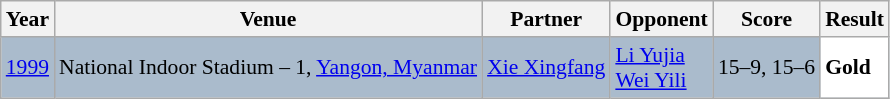<table class="sortable wikitable" style="font-size: 90%;">
<tr>
<th>Year</th>
<th>Venue</th>
<th>Partner</th>
<th>Opponent</th>
<th>Score</th>
<th>Result</th>
</tr>
<tr style="background:#AABBCC">
<td align="center"><a href='#'>1999</a></td>
<td align="left">National Indoor Stadium – 1, <a href='#'>Yangon, Myanmar</a></td>
<td align="left"> <a href='#'>Xie Xingfang</a></td>
<td align="left"> <a href='#'>Li Yujia</a> <br>  <a href='#'>Wei Yili</a></td>
<td align="left">15–9, 15–6</td>
<td style="text-align:left; background:white"> <strong>Gold</strong></td>
</tr>
</table>
